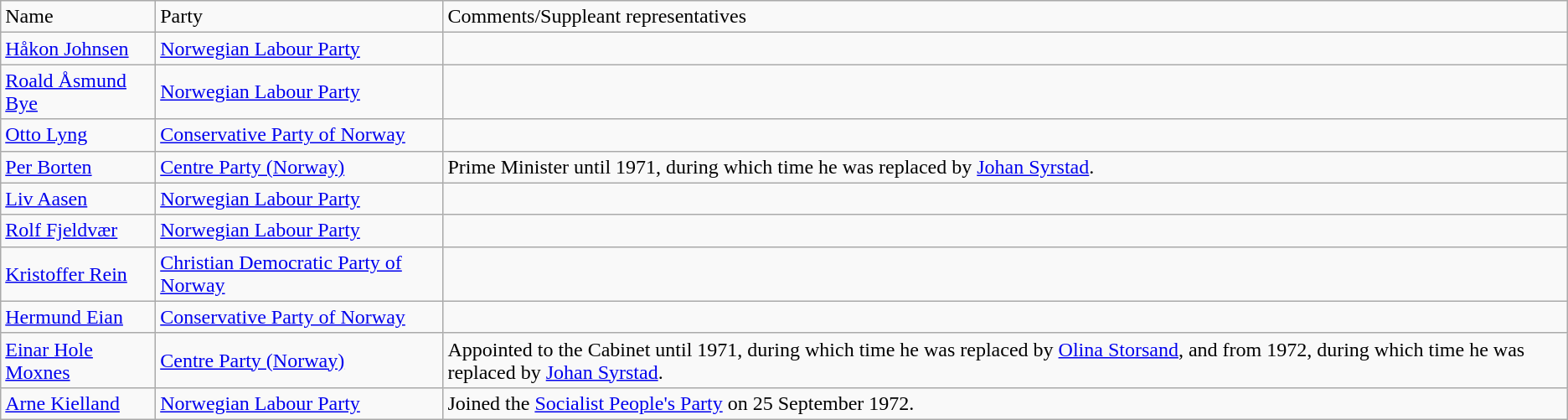<table class="wikitable">
<tr>
<td>Name</td>
<td>Party</td>
<td>Comments/Suppleant representatives</td>
</tr>
<tr>
<td><a href='#'>Håkon Johnsen</a></td>
<td><a href='#'>Norwegian Labour Party</a></td>
<td></td>
</tr>
<tr>
<td><a href='#'>Roald Åsmund Bye</a></td>
<td><a href='#'>Norwegian Labour Party</a></td>
<td></td>
</tr>
<tr>
<td><a href='#'>Otto Lyng</a></td>
<td><a href='#'>Conservative Party of Norway</a></td>
<td></td>
</tr>
<tr>
<td><a href='#'>Per Borten</a></td>
<td><a href='#'>Centre Party (Norway)</a></td>
<td>Prime Minister until 1971, during which time he was replaced by <a href='#'>Johan Syrstad</a>.</td>
</tr>
<tr>
<td><a href='#'>Liv Aasen</a></td>
<td><a href='#'>Norwegian Labour Party</a></td>
<td></td>
</tr>
<tr>
<td><a href='#'>Rolf Fjeldvær</a></td>
<td><a href='#'>Norwegian Labour Party</a></td>
<td></td>
</tr>
<tr>
<td><a href='#'>Kristoffer Rein</a></td>
<td><a href='#'>Christian Democratic Party of Norway</a></td>
<td></td>
</tr>
<tr>
<td><a href='#'>Hermund Eian</a></td>
<td><a href='#'>Conservative Party of Norway</a></td>
<td></td>
</tr>
<tr>
<td><a href='#'>Einar Hole Moxnes</a></td>
<td><a href='#'>Centre Party (Norway)</a></td>
<td>Appointed to the Cabinet until 1971, during which time he was replaced by <a href='#'>Olina Storsand</a>, and from 1972, during which time he was replaced by <a href='#'>Johan Syrstad</a>.</td>
</tr>
<tr>
<td><a href='#'>Arne Kielland</a></td>
<td><a href='#'>Norwegian Labour Party</a></td>
<td>Joined the <a href='#'>Socialist People's Party</a> on 25 September 1972.</td>
</tr>
</table>
